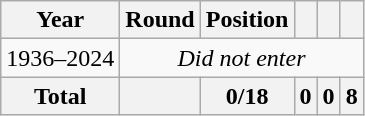<table class="wikitable" style="text-align: center;">
<tr>
<th scope=col>Year</th>
<th scope=col>Round</th>
<th scope=col>Position</th>
<th scope=col></th>
<th scope=col></th>
<th scope=col></th>
</tr>
<tr>
<td>1936–2024</td>
<td colspan=5><em>Did not enter</em></td>
</tr>
<tr>
<th>Total</th>
<th></th>
<th>0/18</th>
<th>0</th>
<th>0</th>
<th>8</th>
</tr>
</table>
